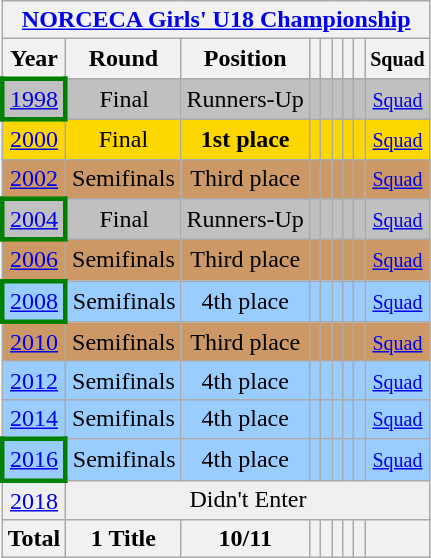<table class="wikitable" style="text-align: center;">
<tr>
<th colspan=9><a href='#'>NORCECA Girls' U18 Championship</a></th>
</tr>
<tr>
<th>Year</th>
<th>Round</th>
<th>Position</th>
<th></th>
<th></th>
<th></th>
<th></th>
<th></th>
<th><small>Squad</small></th>
</tr>
<tr bgcolor=silver>
<td style="border:3px solid green"> <a href='#'>1998</a></td>
<td>Final</td>
<td>Runners-Up</td>
<td></td>
<td></td>
<td></td>
<td></td>
<td></td>
<td><small><a href='#'>Squad</a></small></td>
</tr>
<tr bgcolor=gold>
<td> <a href='#'>2000</a></td>
<td>Final</td>
<td><strong>1st place</strong></td>
<td></td>
<td></td>
<td></td>
<td></td>
<td></td>
<td><small><a href='#'>Squad</a></small></td>
</tr>
<tr bgcolor=cc9966>
<td> <a href='#'>2002</a></td>
<td>Semifinals</td>
<td>Third place</td>
<td></td>
<td></td>
<td></td>
<td></td>
<td></td>
<td><small><a href='#'>Squad</a></small></td>
</tr>
<tr bgcolor=silver>
<td style="border:3px solid green"> <a href='#'>2004</a></td>
<td>Final</td>
<td>Runners-Up</td>
<td></td>
<td></td>
<td></td>
<td></td>
<td></td>
<td><small><a href='#'>Squad</a></small></td>
</tr>
<tr bgcolor=cc9966>
<td> <a href='#'>2006</a></td>
<td>Semifinals</td>
<td>Third place</td>
<td></td>
<td></td>
<td></td>
<td></td>
<td></td>
<td><small><a href='#'>Squad</a></small></td>
</tr>
<tr bgcolor=9acdff>
<td style="border:3px solid green"> <a href='#'>2008</a></td>
<td>Semifinals</td>
<td>4th place</td>
<td></td>
<td></td>
<td></td>
<td></td>
<td></td>
<td><small><a href='#'>Squad</a></small></td>
</tr>
<tr bgcolor=cc9966>
<td> <a href='#'>2010</a></td>
<td>Semifinals</td>
<td>Third place</td>
<td></td>
<td></td>
<td></td>
<td></td>
<td></td>
<td><small><a href='#'>Squad</a></small></td>
</tr>
<tr bgcolor=9acdff>
<td> <a href='#'>2012</a></td>
<td>Semifinals</td>
<td>4th place</td>
<td></td>
<td></td>
<td></td>
<td></td>
<td></td>
<td><small><a href='#'>Squad</a></small></td>
</tr>
<tr bgcolor=9acdff>
<td> <a href='#'>2014</a></td>
<td>Semifinals</td>
<td>4th place</td>
<td></td>
<td></td>
<td></td>
<td></td>
<td></td>
<td><small><a href='#'>Squad</a></small></td>
</tr>
<tr bgcolor=9acdff>
<td style="border:3px solid green"> <a href='#'>2016</a></td>
<td>Semifinals</td>
<td>4th place</td>
<td></td>
<td></td>
<td></td>
<td></td>
<td></td>
<td><small> <a href='#'>Squad</a></small></td>
</tr>
<tr bgcolor="efefef">
<td> <a href='#'>2018</a></td>
<td colspan=9>Didn't Enter</td>
</tr>
<tr>
<th>Total</th>
<th>1 Title</th>
<th>10/11</th>
<th></th>
<th></th>
<th></th>
<th></th>
<th></th>
<th></th>
</tr>
</table>
